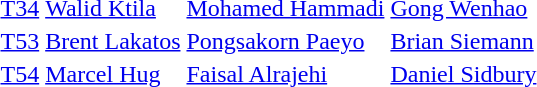<table>
<tr>
<td><a href='#'>T34</a></td>
<td><a href='#'>Walid Ktila</a><br></td>
<td><a href='#'>Mohamed Hammadi</a><br></td>
<td><a href='#'>Gong Wenhao</a><br></td>
</tr>
<tr>
<td><a href='#'>T53</a></td>
<td><a href='#'>Brent Lakatos</a><br></td>
<td><a href='#'>Pongsakorn Paeyo</a><br></td>
<td><a href='#'>Brian Siemann</a><br></td>
</tr>
<tr>
<td><a href='#'>T54</a></td>
<td><a href='#'>Marcel Hug</a><br></td>
<td><a href='#'>Faisal Alrajehi</a><br></td>
<td><a href='#'>Daniel Sidbury</a><br></td>
</tr>
</table>
